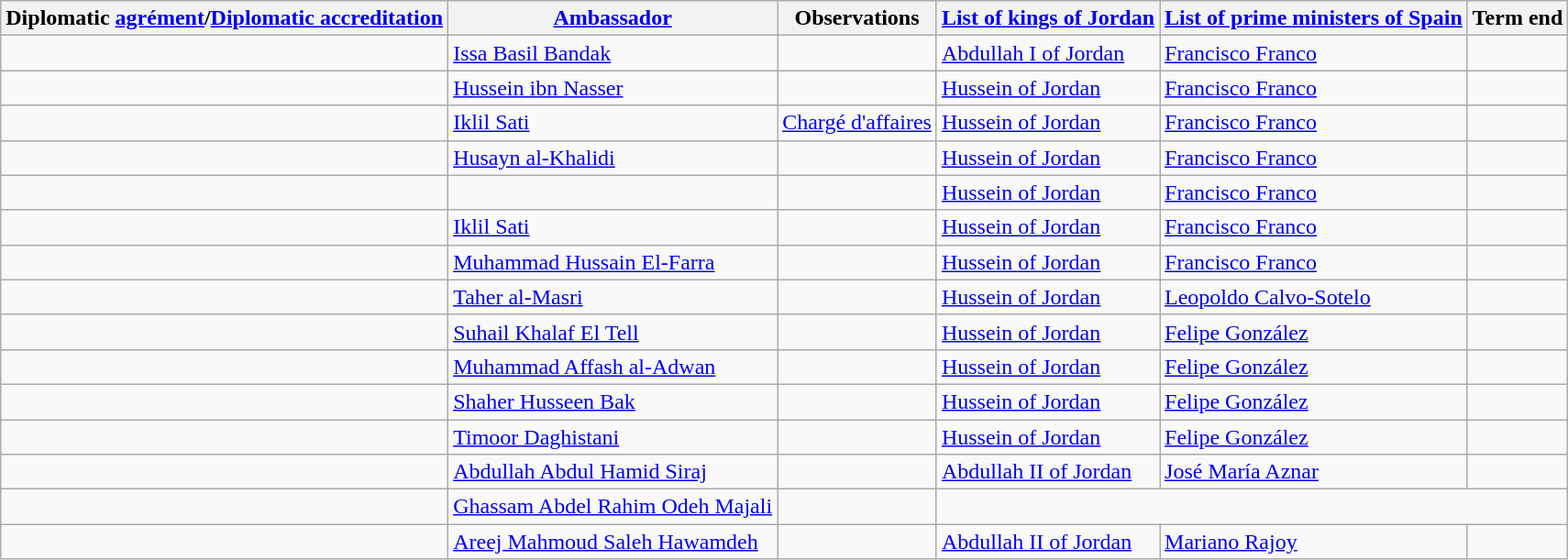<table class="wikitable sortable">
<tr>
<th>Diplomatic <a href='#'>agrément</a>/<a href='#'>Diplomatic accreditation</a></th>
<th><a href='#'>Ambassador</a></th>
<th>Observations</th>
<th><a href='#'>List of kings of Jordan</a></th>
<th><a href='#'>List of prime ministers of Spain</a></th>
<th>Term end</th>
</tr>
<tr>
<td></td>
<td><a href='#'>Issa Basil Bandak</a></td>
<td></td>
<td><a href='#'>Abdullah I of Jordan</a></td>
<td><a href='#'>Francisco Franco</a></td>
<td></td>
</tr>
<tr>
<td></td>
<td><a href='#'>Hussein ibn Nasser</a></td>
<td></td>
<td><a href='#'>Hussein of Jordan</a></td>
<td><a href='#'>Francisco Franco</a></td>
<td></td>
</tr>
<tr>
<td></td>
<td><a href='#'>Iklil Sati</a></td>
<td><a href='#'>Chargé d'affaires</a></td>
<td><a href='#'>Hussein of Jordan</a></td>
<td><a href='#'>Francisco Franco</a></td>
<td></td>
</tr>
<tr>
<td></td>
<td><a href='#'>Husayn al-Khalidi</a></td>
<td></td>
<td><a href='#'>Hussein of Jordan</a></td>
<td><a href='#'>Francisco Franco</a></td>
<td></td>
</tr>
<tr>
<td></td>
<td></td>
<td></td>
<td><a href='#'>Hussein of Jordan</a></td>
<td><a href='#'>Francisco Franco</a></td>
<td></td>
</tr>
<tr>
<td></td>
<td><a href='#'>Iklil Sati</a></td>
<td></td>
<td><a href='#'>Hussein of Jordan</a></td>
<td><a href='#'>Francisco Franco</a></td>
<td></td>
</tr>
<tr>
<td></td>
<td><a href='#'>Muhammad Hussain El-Farra</a></td>
<td></td>
<td><a href='#'>Hussein of Jordan</a></td>
<td><a href='#'>Francisco Franco</a></td>
<td></td>
</tr>
<tr>
<td></td>
<td><a href='#'>Taher al-Masri</a></td>
<td></td>
<td><a href='#'>Hussein of Jordan</a></td>
<td><a href='#'>Leopoldo Calvo-Sotelo</a></td>
<td></td>
</tr>
<tr>
<td></td>
<td><a href='#'>Suhail Khalaf El Tell</a></td>
<td></td>
<td><a href='#'>Hussein of Jordan</a></td>
<td><a href='#'>Felipe González</a></td>
<td></td>
</tr>
<tr>
<td></td>
<td><a href='#'>Muhammad Affash al-Adwan</a></td>
<td></td>
<td><a href='#'>Hussein of Jordan</a></td>
<td><a href='#'>Felipe González</a></td>
<td></td>
</tr>
<tr>
<td></td>
<td><a href='#'>Shaher Husseen Bak</a></td>
<td></td>
<td><a href='#'>Hussein of Jordan</a></td>
<td><a href='#'>Felipe González</a></td>
<td></td>
</tr>
<tr>
<td></td>
<td><a href='#'>Timoor Daghistani</a></td>
<td></td>
<td><a href='#'>Hussein of Jordan</a></td>
<td><a href='#'>Felipe González</a></td>
<td></td>
</tr>
<tr>
<td></td>
<td><a href='#'>Abdullah Abdul Hamid Siraj</a></td>
<td></td>
<td><a href='#'>Abdullah II of Jordan</a></td>
<td><a href='#'>José María Aznar</a></td>
<td></td>
</tr>
<tr>
<td></td>
<td><a href='#'>Ghassam Abdel Rahim Odeh Majali</a></td>
<td></td>
</tr>
<tr>
<td></td>
<td><a href='#'>Areej Mahmoud Saleh Hawamdeh</a></td>
<td></td>
<td><a href='#'>Abdullah II of Jordan</a></td>
<td><a href='#'>Mariano Rajoy</a></td>
<td></td>
</tr>
</table>
